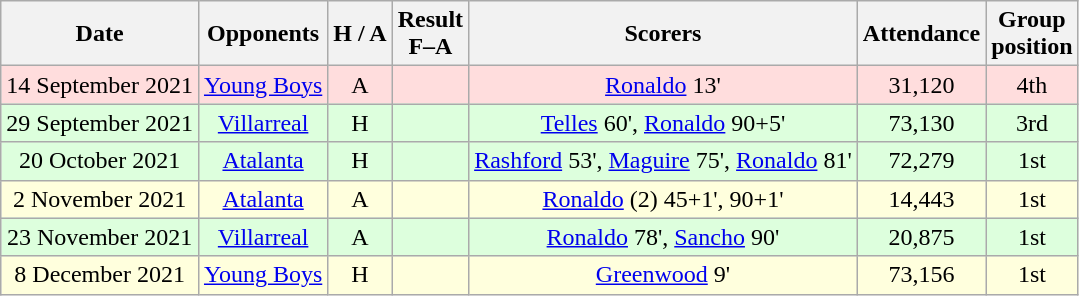<table class="wikitable" style="text-align:center">
<tr>
<th>Date</th>
<th>Opponents</th>
<th>H / A</th>
<th>Result<br>F–A</th>
<th>Scorers</th>
<th>Attendance</th>
<th>Group<br>position</th>
</tr>
<tr bgcolor="ffdddd">
<td>14 September 2021</td>
<td><a href='#'>Young Boys</a></td>
<td>A</td>
<td></td>
<td><a href='#'>Ronaldo</a> 13'</td>
<td>31,120</td>
<td>4th</td>
</tr>
<tr bgcolor="#ddffdd">
<td>29 September 2021</td>
<td><a href='#'>Villarreal</a></td>
<td>H</td>
<td></td>
<td><a href='#'>Telles</a> 60', <a href='#'>Ronaldo</a> 90+5'</td>
<td>73,130</td>
<td>3rd</td>
</tr>
<tr bgcolor="#ddffdd">
<td>20 October 2021</td>
<td><a href='#'>Atalanta</a></td>
<td>H</td>
<td></td>
<td><a href='#'>Rashford</a> 53', <a href='#'>Maguire</a> 75', <a href='#'>Ronaldo</a> 81'</td>
<td>72,279</td>
<td>1st</td>
</tr>
<tr bgcolor="#ffffdd">
<td>2 November 2021</td>
<td><a href='#'>Atalanta</a></td>
<td>A</td>
<td></td>
<td><a href='#'>Ronaldo</a> (2) 45+1', 90+1'</td>
<td>14,443</td>
<td>1st</td>
</tr>
<tr bgcolor="#ddffdd">
<td>23 November 2021</td>
<td><a href='#'>Villarreal</a></td>
<td>A</td>
<td></td>
<td><a href='#'>Ronaldo</a> 78', <a href='#'>Sancho</a> 90'</td>
<td>20,875</td>
<td>1st</td>
</tr>
<tr bgcolor="#ffffdd">
<td>8 December 2021</td>
<td><a href='#'>Young Boys</a></td>
<td>H</td>
<td></td>
<td><a href='#'>Greenwood</a> 9'</td>
<td>73,156</td>
<td>1st</td>
</tr>
</table>
